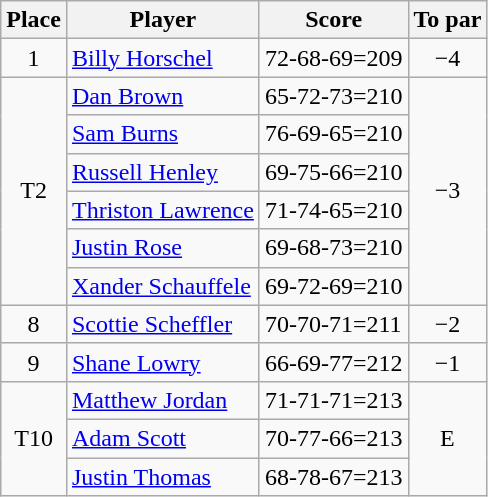<table class="wikitable">
<tr>
<th>Place</th>
<th>Player</th>
<th>Score</th>
<th>To par</th>
</tr>
<tr>
<td align=center>1</td>
<td> <a href='#'>Billy Horschel</a></td>
<td>72-68-69=209</td>
<td align=center>−4</td>
</tr>
<tr>
<td rowspan=6 align=center>T2</td>
<td> <a href='#'>Dan Brown</a></td>
<td>65-72-73=210</td>
<td rowspan=6  align=center>−3</td>
</tr>
<tr>
<td> <a href='#'>Sam Burns</a></td>
<td>76-69-65=210</td>
</tr>
<tr>
<td> <a href='#'>Russell Henley</a></td>
<td>69-75-66=210</td>
</tr>
<tr>
<td> <a href='#'>Thriston Lawrence</a></td>
<td>71-74-65=210</td>
</tr>
<tr>
<td> <a href='#'>Justin Rose</a></td>
<td>69-68-73=210</td>
</tr>
<tr>
<td> <a href='#'>Xander Schauffele</a></td>
<td>69-72-69=210</td>
</tr>
<tr>
<td align=center>8</td>
<td> <a href='#'>Scottie Scheffler</a></td>
<td>70-70-71=211</td>
<td align=center>−2</td>
</tr>
<tr>
<td align=center>9</td>
<td> <a href='#'>Shane Lowry</a></td>
<td>66-69-77=212</td>
<td align=center>−1</td>
</tr>
<tr>
<td rowspan=3 align=center>T10</td>
<td> <a href='#'>Matthew Jordan</a></td>
<td>71-71-71=213</td>
<td rowspan=3  align=center>E</td>
</tr>
<tr>
<td> <a href='#'>Adam Scott</a></td>
<td>70-77-66=213</td>
</tr>
<tr>
<td> <a href='#'>Justin Thomas</a></td>
<td>68-78-67=213</td>
</tr>
</table>
